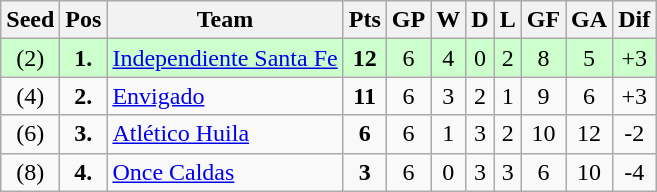<table class="wikitable sortable" style="text-align: center;">
<tr>
<th align="center">Seed</th>
<th align="center">Pos</th>
<th align="center">Team</th>
<th align="center">Pts</th>
<th align="center">GP</th>
<th align="center">W</th>
<th align="center">D</th>
<th align="center">L</th>
<th align="center">GF</th>
<th align="center">GA</th>
<th align="center">Dif</th>
</tr>
<tr style="background: #CCFFCC;">
<td>(2)</td>
<td><strong>1.</strong></td>
<td align="left"><a href='#'>Independiente Santa Fe</a></td>
<td><strong>12</strong></td>
<td>6</td>
<td>4</td>
<td>0</td>
<td>2</td>
<td>8</td>
<td>5</td>
<td>+3</td>
</tr>
<tr>
<td>(4)</td>
<td><strong>2.</strong></td>
<td align="left"><a href='#'>Envigado</a></td>
<td><strong>11</strong></td>
<td>6</td>
<td>3</td>
<td>2</td>
<td>1</td>
<td>9</td>
<td>6</td>
<td>+3</td>
</tr>
<tr>
<td>(6)</td>
<td><strong>3.</strong></td>
<td align="left"><a href='#'>Atlético Huila</a></td>
<td><strong>6</strong></td>
<td>6</td>
<td>1</td>
<td>3</td>
<td>2</td>
<td>10</td>
<td>12</td>
<td>-2</td>
</tr>
<tr>
<td>(8)</td>
<td><strong>4.</strong></td>
<td align="left"><a href='#'>Once Caldas</a></td>
<td><strong>3</strong></td>
<td>6</td>
<td>0</td>
<td>3</td>
<td>3</td>
<td>6</td>
<td>10</td>
<td>-4</td>
</tr>
</table>
